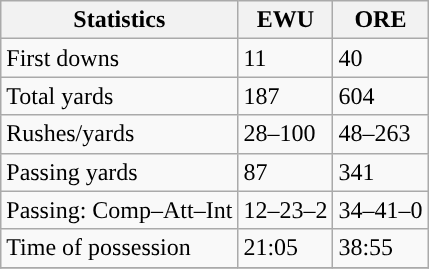<table class="wikitable" style="float: left;">
<tr>
<th>Statistics</th>
<th>EWU</th>
<th>ORE</th>
</tr>
<tr>
<td>First downs</td>
<td>11</td>
<td>40</td>
</tr>
<tr>
<td>Total yards</td>
<td>187</td>
<td>604</td>
</tr>
<tr>
<td>Rushes/yards</td>
<td>28–100</td>
<td>48–263</td>
</tr>
<tr>
<td>Passing yards</td>
<td>87</td>
<td>341</td>
</tr>
<tr>
<td>Passing: Comp–Att–Int</td>
<td>12–23–2</td>
<td>34–41–0</td>
</tr>
<tr>
<td>Time of possession</td>
<td>21:05</td>
<td>38:55</td>
</tr>
<tr>
</tr>
</table>
